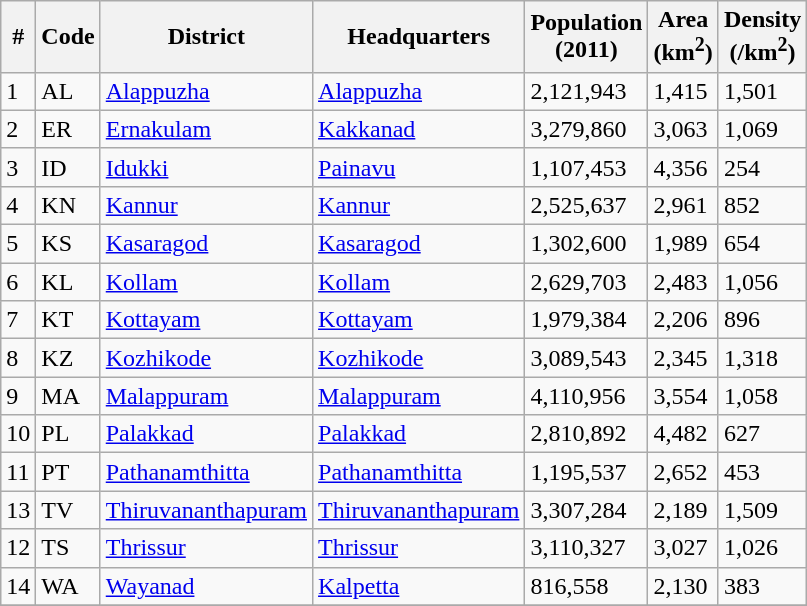<table class="wikitable sortable">
<tr>
<th>#</th>
<th>Code</th>
<th>District</th>
<th>Headquarters</th>
<th>Population <br>(2011)</th>
<th>Area <br>(km<sup>2</sup>)</th>
<th>Density <br>(/km<sup>2</sup>)</th>
</tr>
<tr>
<td>1</td>
<td>AL</td>
<td><a href='#'>Alappuzha</a></td>
<td><a href='#'>Alappuzha</a></td>
<td>  2,121,943</td>
<td> 1,415</td>
<td>  1,501</td>
</tr>
<tr>
<td>2</td>
<td>ER</td>
<td><a href='#'>Ernakulam</a></td>
<td><a href='#'>Kakkanad</a></td>
<td>  3,279,860</td>
<td>  3,063</td>
<td>  1,069</td>
</tr>
<tr>
<td>3</td>
<td>ID</td>
<td><a href='#'>Idukki</a></td>
<td><a href='#'>Painavu</a></td>
<td> 1,107,453</td>
<td> 4,356</td>
<td> 254</td>
</tr>
<tr>
<td>4</td>
<td>KN</td>
<td><a href='#'>Kannur</a></td>
<td><a href='#'>Kannur</a></td>
<td> 2,525,637</td>
<td> 2,961</td>
<td> 852</td>
</tr>
<tr>
<td>5</td>
<td>KS</td>
<td><a href='#'>Kasaragod</a></td>
<td><a href='#'>Kasaragod</a></td>
<td> 1,302,600</td>
<td>  1,989</td>
<td> 654</td>
</tr>
<tr>
<td>6</td>
<td>KL</td>
<td><a href='#'>Kollam</a></td>
<td><a href='#'>Kollam</a></td>
<td> 2,629,703</td>
<td> 2,483</td>
<td> 1,056</td>
</tr>
<tr>
<td>7</td>
<td>KT</td>
<td><a href='#'>Kottayam</a></td>
<td><a href='#'>Kottayam</a></td>
<td> 1,979,384</td>
<td> 2,206</td>
<td> 896</td>
</tr>
<tr>
<td>8</td>
<td>KZ</td>
<td><a href='#'>Kozhikode</a></td>
<td><a href='#'>Kozhikode</a></td>
<td> 3,089,543</td>
<td> 2,345</td>
<td> 1,318</td>
</tr>
<tr>
<td>9</td>
<td>MA</td>
<td><a href='#'>Malappuram</a></td>
<td><a href='#'>Malappuram</a></td>
<td> 4,110,956</td>
<td> 3,554</td>
<td>  1,058</td>
</tr>
<tr>
<td>10</td>
<td>PL</td>
<td><a href='#'>Palakkad</a></td>
<td><a href='#'>Palakkad</a></td>
<td> 2,810,892</td>
<td> 4,482</td>
<td> 627</td>
</tr>
<tr>
<td>11</td>
<td>PT</td>
<td><a href='#'>Pathanamthitta</a></td>
<td><a href='#'>Pathanamthitta</a></td>
<td> 1,195,537</td>
<td> 2,652</td>
<td>  453</td>
</tr>
<tr>
<td>13</td>
<td>TV</td>
<td><a href='#'>Thiruvananthapuram</a></td>
<td><a href='#'>Thiruvananthapuram</a></td>
<td> 3,307,284</td>
<td> 2,189</td>
<td> 1,509</td>
</tr>
<tr>
<td>12</td>
<td>TS</td>
<td><a href='#'>Thrissur</a></td>
<td><a href='#'>Thrissur</a></td>
<td> 3,110,327</td>
<td> 3,027</td>
<td> 1,026</td>
</tr>
<tr>
<td>14</td>
<td>WA</td>
<td><a href='#'>Wayanad</a></td>
<td><a href='#'>Kalpetta</a></td>
<td> 816,558</td>
<td> 2,130</td>
<td> 383</td>
</tr>
<tr>
</tr>
</table>
